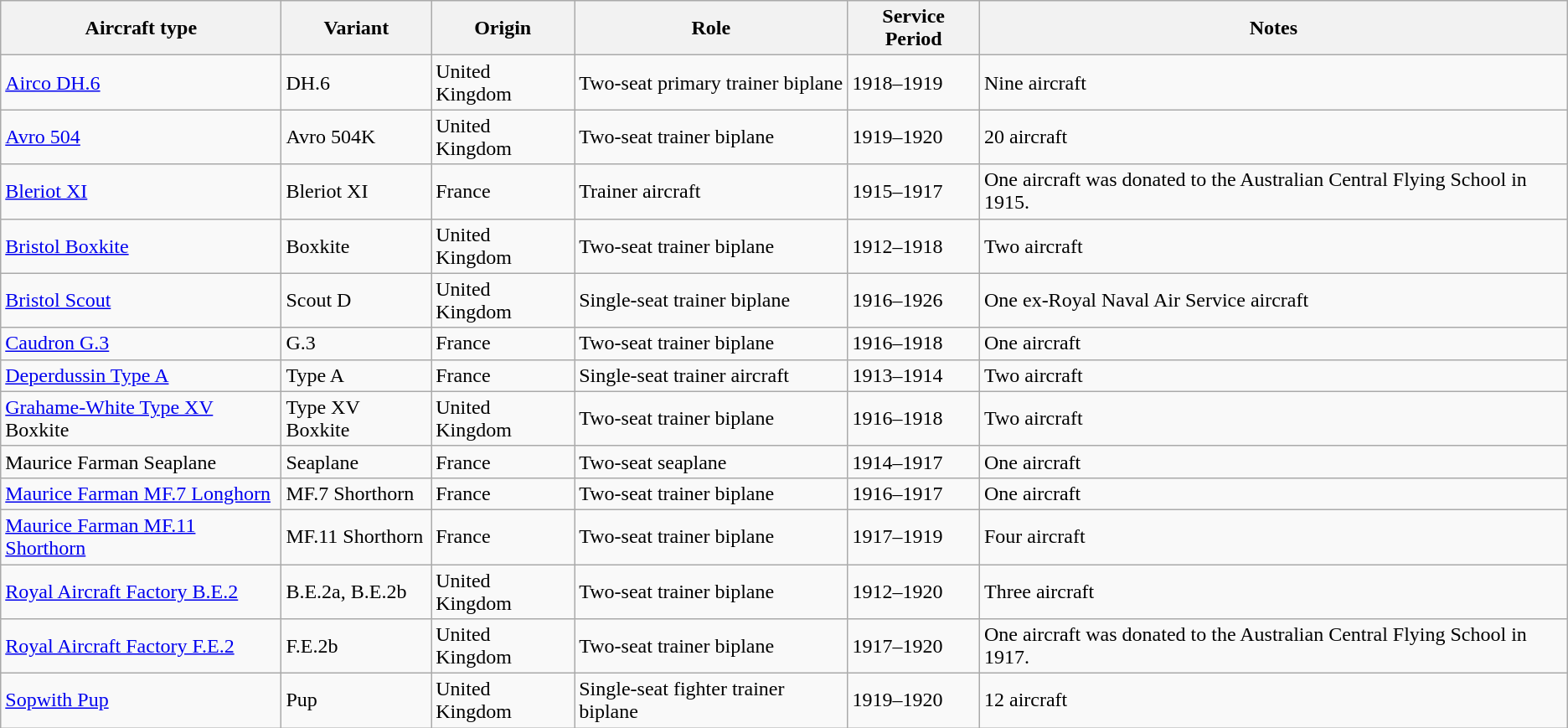<table class="wikitable sortable">
<tr>
<th>Aircraft type</th>
<th>Variant</th>
<th>Origin</th>
<th>Role</th>
<th>Service Period</th>
<th>Notes</th>
</tr>
<tr>
<td><a href='#'>Airco DH.6</a></td>
<td>DH.6</td>
<td>United Kingdom</td>
<td>Two-seat primary trainer biplane</td>
<td>1918–1919</td>
<td>Nine aircraft</td>
</tr>
<tr>
<td><a href='#'>Avro 504</a></td>
<td>Avro 504K</td>
<td>United Kingdom</td>
<td>Two-seat trainer biplane</td>
<td>1919–1920</td>
<td>20 aircraft</td>
</tr>
<tr>
<td><a href='#'>Bleriot XI</a></td>
<td>Bleriot XI</td>
<td>France</td>
<td>Trainer aircraft</td>
<td>1915–1917</td>
<td>One aircraft was donated to the Australian Central Flying School in 1915.</td>
</tr>
<tr>
<td><a href='#'>Bristol Boxkite</a></td>
<td>Boxkite</td>
<td>United Kingdom</td>
<td>Two-seat trainer biplane</td>
<td>1912–1918</td>
<td>Two aircraft</td>
</tr>
<tr>
<td><a href='#'>Bristol Scout</a></td>
<td>Scout D</td>
<td>United Kingdom</td>
<td>Single-seat trainer biplane</td>
<td>1916–1926</td>
<td>One ex-Royal Naval Air Service aircraft</td>
</tr>
<tr>
<td><a href='#'>Caudron G.3</a></td>
<td>G.3</td>
<td>France</td>
<td>Two-seat trainer biplane</td>
<td>1916–1918</td>
<td>One aircraft</td>
</tr>
<tr>
<td><a href='#'>Deperdussin Type A</a></td>
<td>Type A</td>
<td>France</td>
<td>Single-seat trainer aircraft</td>
<td>1913–1914</td>
<td>Two aircraft</td>
</tr>
<tr>
<td><a href='#'>Grahame-White Type XV</a> Boxkite</td>
<td>Type XV Boxkite</td>
<td>United Kingdom</td>
<td>Two-seat trainer biplane</td>
<td>1916–1918</td>
<td>Two aircraft</td>
</tr>
<tr>
<td>Maurice Farman Seaplane</td>
<td>Seaplane</td>
<td>France</td>
<td>Two-seat seaplane</td>
<td>1914–1917</td>
<td>One aircraft</td>
</tr>
<tr>
<td><a href='#'>Maurice Farman MF.7 Longhorn</a></td>
<td>MF.7 Shorthorn</td>
<td>France</td>
<td>Two-seat trainer biplane</td>
<td>1916–1917</td>
<td>One aircraft</td>
</tr>
<tr>
<td><a href='#'>Maurice Farman MF.11 Shorthorn</a></td>
<td>MF.11 Shorthorn</td>
<td>France</td>
<td>Two-seat trainer biplane</td>
<td>1917–1919</td>
<td>Four aircraft</td>
</tr>
<tr>
<td><a href='#'>Royal Aircraft Factory B.E.2</a></td>
<td>B.E.2a, B.E.2b</td>
<td>United Kingdom</td>
<td>Two-seat trainer biplane</td>
<td>1912–1920</td>
<td>Three aircraft</td>
</tr>
<tr>
<td><a href='#'>Royal Aircraft Factory F.E.2</a></td>
<td>F.E.2b</td>
<td>United Kingdom</td>
<td>Two-seat trainer biplane</td>
<td>1917–1920</td>
<td>One aircraft was donated to the Australian Central Flying School in 1917.</td>
</tr>
<tr>
<td><a href='#'>Sopwith Pup</a></td>
<td>Pup</td>
<td>United Kingdom</td>
<td>Single-seat fighter trainer biplane</td>
<td>1919–1920</td>
<td>12 aircraft</td>
</tr>
</table>
